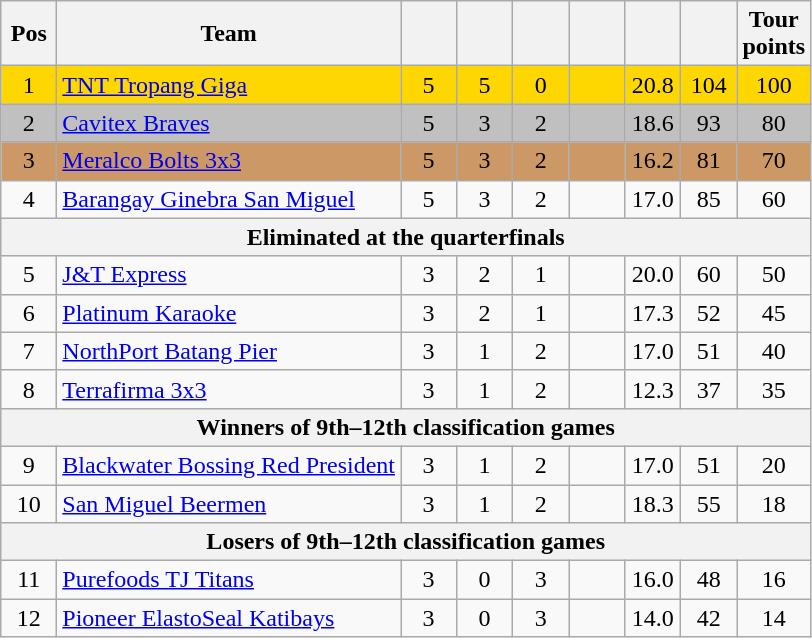<table class="wikitable" style="text-align:center">
<tr>
<th width=30>Pos</th>
<th width=180>Team</th>
<th width=30></th>
<th width=30></th>
<th width=30></th>
<th width=30></th>
<th width=30></th>
<th width=30></th>
<th width=30>Tour points</th>
</tr>
<tr bgcolor=gold>
<td>1</td>
<td align=left><a href='#'>TNT Tropang Giga</a></td>
<td>5</td>
<td>5</td>
<td>0</td>
<td></td>
<td>20.8</td>
<td>104</td>
<td>100</td>
</tr>
<tr bgcolor=silver>
<td>2</td>
<td align=left><a href='#'>Cavitex Braves</a></td>
<td>5</td>
<td>3</td>
<td>2</td>
<td></td>
<td>18.6</td>
<td>93</td>
<td>80</td>
</tr>
<tr bgcolor=cc9966>
<td>3</td>
<td align=left><a href='#'>Meralco Bolts 3x3</a></td>
<td>5</td>
<td>3</td>
<td>2</td>
<td></td>
<td>16.2</td>
<td>81</td>
<td>70</td>
</tr>
<tr>
<td>4</td>
<td align=left><a href='#'>Barangay Ginebra San Miguel</a></td>
<td>5</td>
<td>3</td>
<td>2</td>
<td></td>
<td>17.0</td>
<td>85</td>
<td>60</td>
</tr>
<tr>
<th colspan=9>Eliminated at the quarterfinals</th>
</tr>
<tr>
<td>5</td>
<td align=left><a href='#'>J&T Express</a></td>
<td>3</td>
<td>2</td>
<td>1</td>
<td></td>
<td>20.0</td>
<td>60</td>
<td>50</td>
</tr>
<tr>
<td>6</td>
<td align=left><a href='#'>Platinum Karaoke</a></td>
<td>3</td>
<td>2</td>
<td>1</td>
<td></td>
<td>17.3</td>
<td>52</td>
<td>45</td>
</tr>
<tr>
<td>7</td>
<td align=left><a href='#'>NorthPort Batang Pier</a></td>
<td>3</td>
<td>1</td>
<td>2</td>
<td></td>
<td>17.0</td>
<td>51</td>
<td>40</td>
</tr>
<tr>
<td>8</td>
<td align=left><a href='#'>Terrafirma 3x3</a></td>
<td>3</td>
<td>1</td>
<td>2</td>
<td></td>
<td>12.3</td>
<td>37</td>
<td>35</td>
</tr>
<tr>
<th colspan=9>Winners of 9th–12th classification games</th>
</tr>
<tr>
<td>9</td>
<td align=left nowrap><a href='#'>Blackwater Bossing Red President</a></td>
<td>3</td>
<td>1</td>
<td>2</td>
<td></td>
<td>17.0</td>
<td>51</td>
<td>20</td>
</tr>
<tr>
<td>10</td>
<td align=left><a href='#'>San Miguel Beermen</a></td>
<td>3</td>
<td>1</td>
<td>2</td>
<td></td>
<td>18.3</td>
<td>55</td>
<td>18</td>
</tr>
<tr>
<th colspan=9>Losers of 9th–12th classification games</th>
</tr>
<tr>
<td>11</td>
<td align=left><a href='#'>Purefoods TJ Titans</a></td>
<td>3</td>
<td>0</td>
<td>3</td>
<td></td>
<td>16.0</td>
<td>48</td>
<td>16</td>
</tr>
<tr>
<td>12</td>
<td align=left><a href='#'>Pioneer ElastoSeal Katibays</a></td>
<td>3</td>
<td>0</td>
<td>3</td>
<td></td>
<td>14.0</td>
<td>42</td>
<td>14</td>
</tr>
</table>
